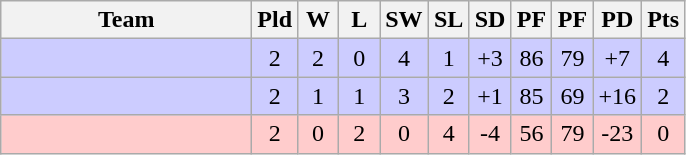<table class=wikitable style="text-align:center">
<tr>
<th width=160>Team</th>
<th width=20>Pld</th>
<th width=20>W</th>
<th width=20>L</th>
<th width=20>SW</th>
<th width=20>SL</th>
<th width=20>SD</th>
<th width=20>PF</th>
<th width=20>PF</th>
<th width=20>PD</th>
<th width=20>Pts</th>
</tr>
<tr bgcolor="ccccff">
<td align=left></td>
<td>2</td>
<td>2</td>
<td>0</td>
<td>4</td>
<td>1</td>
<td>+3</td>
<td>86</td>
<td>79</td>
<td>+7</td>
<td>4</td>
</tr>
<tr bgcolor="ccccff">
<td align=left></td>
<td>2</td>
<td>1</td>
<td>1</td>
<td>3</td>
<td>2</td>
<td>+1</td>
<td>85</td>
<td>69</td>
<td>+16</td>
<td>2</td>
</tr>
<tr bgcolor="ffcccc">
<td align=left></td>
<td>2</td>
<td>0</td>
<td>2</td>
<td>0</td>
<td>4</td>
<td>-4</td>
<td>56</td>
<td>79</td>
<td>-23</td>
<td>0</td>
</tr>
</table>
